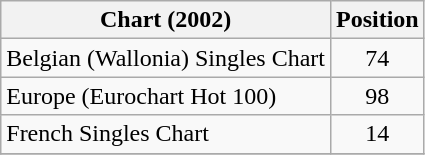<table class="wikitable sortable">
<tr>
<th align="left">Chart (2002)</th>
<th align="center">Position</th>
</tr>
<tr>
<td align="left">Belgian (Wallonia) Singles Chart</td>
<td align="center">74</td>
</tr>
<tr>
<td align="left">Europe (Eurochart Hot 100)</td>
<td align="center">98</td>
</tr>
<tr>
<td align="left">French Singles Chart</td>
<td align="center">14</td>
</tr>
<tr>
</tr>
</table>
